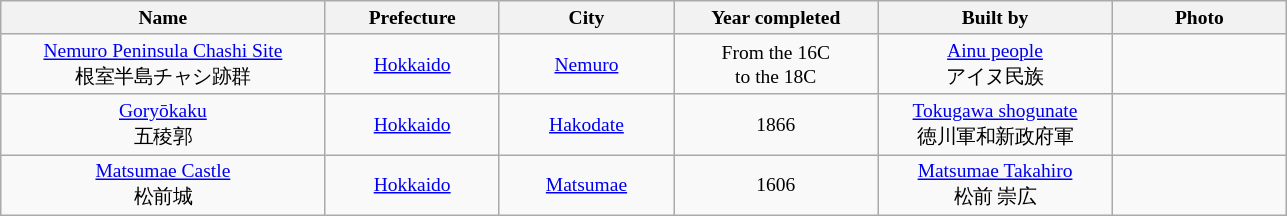<table class="wikitable" style="text-align:center; font-size:small;">
<tr>
<th style="width: 210px;">Name</th>
<th style="width: 110px;">Prefecture</th>
<th style="width: 110px;">City</th>
<th style="width: 130px;">Year completed</th>
<th style="width: 150px;">Built by</th>
<th style="width: 110px;">Photo</th>
</tr>
<tr>
<td><a href='#'>Nemuro Peninsula Chashi Site</a><br>根室半島チャシ跡群</td>
<td><a href='#'>Hokkaido</a></td>
<td><a href='#'>Nemuro</a></td>
<td>From the 16C<br>to the 18C</td>
<td><a href='#'>Ainu people</a><br>アイヌ民族</td>
<td></td>
</tr>
<tr>
<td><a href='#'>Goryōkaku</a><br>五稜郭</td>
<td><a href='#'>Hokkaido</a></td>
<td><a href='#'>Hakodate</a></td>
<td>1866</td>
<td><a href='#'>Tokugawa shogunate</a><br>徳川軍和新政府軍</td>
<td></td>
</tr>
<tr>
<td><a href='#'>Matsumae Castle</a><br>松前城</td>
<td><a href='#'>Hokkaido</a></td>
<td><a href='#'>Matsumae</a></td>
<td>1606</td>
<td><a href='#'>Matsumae Takahiro</a><br>松前 崇広</td>
<td></td>
</tr>
</table>
